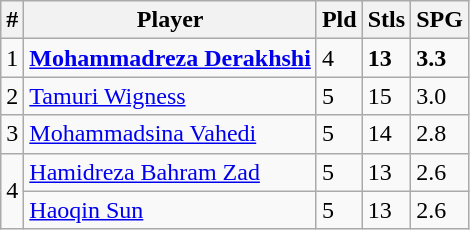<table class=wikitable>
<tr>
<th>#</th>
<th>Player</th>
<th>Pld</th>
<th>Stls</th>
<th>SPG</th>
</tr>
<tr>
<td>1</td>
<td> <strong><a href='#'>Mohammadreza Derakhshi</a></strong></td>
<td>4</td>
<td><strong>13</strong></td>
<td><strong>3.3</strong></td>
</tr>
<tr>
<td>2</td>
<td> <a href='#'>Tamuri Wigness</a></td>
<td>5</td>
<td>15</td>
<td>3.0</td>
</tr>
<tr>
<td>3</td>
<td> <a href='#'>Mohammadsina Vahedi</a></td>
<td>5</td>
<td>14</td>
<td>2.8</td>
</tr>
<tr>
<td rowspan=2>4</td>
<td> <a href='#'>Hamidreza Bahram Zad</a></td>
<td>5</td>
<td>13</td>
<td>2.6</td>
</tr>
<tr>
<td> <a href='#'>Haoqin Sun</a></td>
<td>5</td>
<td>13</td>
<td>2.6</td>
</tr>
</table>
